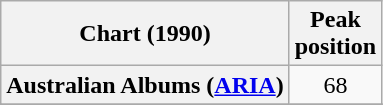<table class="wikitable sortable plainrowheaders">
<tr>
<th scope="col">Chart (1990)</th>
<th scope="col">Peak<br>position</th>
</tr>
<tr>
<th scope="row">Australian Albums (<a href='#'>ARIA</a>)</th>
<td style="text-align:center;">68</td>
</tr>
<tr>
</tr>
<tr>
</tr>
<tr>
</tr>
<tr>
</tr>
<tr>
</tr>
<tr>
</tr>
</table>
